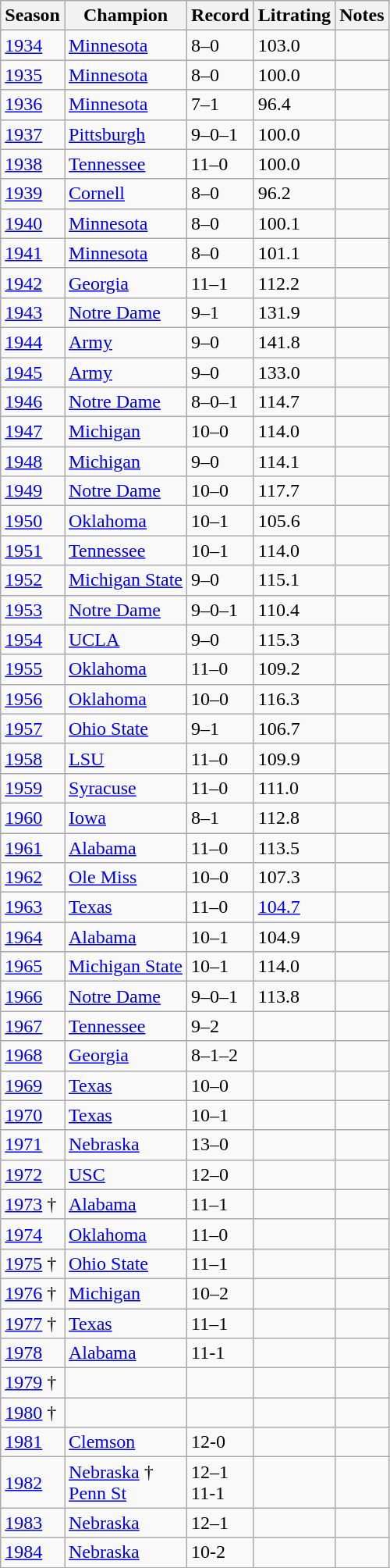<table class="wikitable">
<tr>
<th>Season</th>
<th>Champion</th>
<th>Record</th>
<th>Litrating</th>
<th>Notes</th>
</tr>
<tr>
<td><a href='#'>1934</a></td>
<td><a href='#'>Minnesota</a></td>
<td>8–0</td>
<td>103.0</td>
<td></td>
</tr>
<tr>
<td><a href='#'>1935</a></td>
<td><a href='#'>Minnesota</a></td>
<td>8–0</td>
<td>100.0</td>
<td></td>
</tr>
<tr>
<td><a href='#'>1936</a></td>
<td><a href='#'>Minnesota</a></td>
<td>7–1</td>
<td>96.4</td>
<td></td>
</tr>
<tr>
<td><a href='#'>1937</a></td>
<td><a href='#'>Pittsburgh</a></td>
<td>9–0–1</td>
<td>100.0</td>
<td></td>
</tr>
<tr>
<td><a href='#'>1938</a></td>
<td><a href='#'>Tennessee</a></td>
<td>11–0</td>
<td>100.0</td>
<td></td>
</tr>
<tr>
<td><a href='#'>1939</a></td>
<td><a href='#'>Cornell</a></td>
<td>8–0</td>
<td>96.2</td>
<td></td>
</tr>
<tr>
<td><a href='#'>1940</a></td>
<td><a href='#'>Minnesota</a></td>
<td>8–0</td>
<td>100.1</td>
<td></td>
</tr>
<tr>
<td><a href='#'>1941</a></td>
<td><a href='#'>Minnesota</a></td>
<td>8–0</td>
<td>101.1</td>
<td></td>
</tr>
<tr>
<td><a href='#'>1942</a></td>
<td><a href='#'>Georgia</a></td>
<td>11–1</td>
<td>112.2</td>
<td></td>
</tr>
<tr>
<td><a href='#'>1943</a></td>
<td><a href='#'>Notre Dame</a></td>
<td>9–1</td>
<td>131.9</td>
<td></td>
</tr>
<tr>
<td><a href='#'>1944</a></td>
<td><a href='#'>Army</a></td>
<td>9–0</td>
<td>141.8</td>
<td></td>
</tr>
<tr>
<td><a href='#'>1945</a></td>
<td><a href='#'>Army</a></td>
<td>9–0</td>
<td>133.0</td>
<td></td>
</tr>
<tr>
<td><a href='#'>1946</a></td>
<td><a href='#'>Notre Dame</a></td>
<td>8–0–1</td>
<td>114.7</td>
<td></td>
</tr>
<tr>
<td><a href='#'>1947</a></td>
<td><a href='#'>Michigan</a></td>
<td>10–0</td>
<td>114.0</td>
<td></td>
</tr>
<tr>
<td><a href='#'>1948</a></td>
<td><a href='#'>Michigan</a></td>
<td>9–0</td>
<td>114.1</td>
<td></td>
</tr>
<tr>
<td><a href='#'>1949</a></td>
<td><a href='#'>Notre Dame</a></td>
<td>10–0</td>
<td>117.7</td>
<td></td>
</tr>
<tr>
<td><a href='#'>1950</a></td>
<td><a href='#'>Oklahoma</a></td>
<td>10–1</td>
<td>105.6</td>
<td></td>
</tr>
<tr>
<td><a href='#'>1951</a></td>
<td><a href='#'>Tennessee</a></td>
<td>10–1</td>
<td>114.0</td>
<td></td>
</tr>
<tr>
<td><a href='#'>1952</a></td>
<td><a href='#'>Michigan State</a></td>
<td>9–0</td>
<td>115.1</td>
<td></td>
</tr>
<tr>
<td><a href='#'>1953</a></td>
<td><a href='#'>Notre Dame</a></td>
<td>9–0–1</td>
<td>110.4</td>
<td></td>
</tr>
<tr>
<td><a href='#'>1954</a></td>
<td><a href='#'>UCLA</a></td>
<td>9–0</td>
<td>115.3</td>
<td></td>
</tr>
<tr>
<td><a href='#'>1955</a></td>
<td><a href='#'>Oklahoma</a></td>
<td>11–0</td>
<td>109.2</td>
<td></td>
</tr>
<tr>
<td><a href='#'>1956</a></td>
<td><a href='#'>Oklahoma</a></td>
<td>10–0</td>
<td>116.3</td>
<td></td>
</tr>
<tr>
<td><a href='#'>1957</a></td>
<td><a href='#'>Ohio State</a></td>
<td>9–1</td>
<td>106.7</td>
<td></td>
</tr>
<tr>
<td><a href='#'>1958</a></td>
<td><a href='#'>LSU</a></td>
<td>11–0</td>
<td>109.9</td>
<td></td>
</tr>
<tr>
<td><a href='#'>1959</a></td>
<td><a href='#'>Syracuse</a></td>
<td>11–0</td>
<td>111.0</td>
<td></td>
</tr>
<tr>
<td><a href='#'>1960</a></td>
<td><a href='#'>Iowa</a></td>
<td>8–1</td>
<td>112.8</td>
<td></td>
</tr>
<tr>
<td><a href='#'>1961</a></td>
<td><a href='#'>Alabama</a></td>
<td>11–0</td>
<td>113.5</td>
<td></td>
</tr>
<tr>
<td><a href='#'>1962</a></td>
<td><a href='#'>Ole Miss</a></td>
<td>10–0</td>
<td>107.3</td>
<td></td>
</tr>
<tr>
<td><a href='#'>1963</a></td>
<td><a href='#'>Texas</a></td>
<td>11–0</td>
<td><a href='#'>104.7</a></td>
<td></td>
</tr>
<tr>
<td><a href='#'>1964</a></td>
<td><a href='#'>Alabama</a></td>
<td>10–1</td>
<td>104.9</td>
<td></td>
</tr>
<tr>
<td><a href='#'>1965</a></td>
<td><a href='#'>Michigan State</a></td>
<td>10–1</td>
<td>114.0</td>
<td></td>
</tr>
<tr>
<td><a href='#'>1966</a></td>
<td><a href='#'>Notre Dame</a></td>
<td>9–0–1</td>
<td>113.8</td>
<td></td>
</tr>
<tr>
<td><a href='#'>1967</a></td>
<td><a href='#'>Tennessee</a></td>
<td>9–2</td>
<td></td>
<td></td>
</tr>
<tr>
<td><a href='#'>1968</a></td>
<td><a href='#'>Georgia</a></td>
<td>8–1–2</td>
<td></td>
<td></td>
</tr>
<tr>
<td><a href='#'>1969</a></td>
<td><a href='#'>Texas</a></td>
<td>10–0</td>
<td></td>
<td></td>
</tr>
<tr>
<td><a href='#'>1970</a></td>
<td><a href='#'>Texas</a></td>
<td>10–1</td>
<td></td>
<td></td>
</tr>
<tr>
<td><a href='#'>1971</a></td>
<td><a href='#'>Nebraska</a></td>
<td>13–0</td>
<td></td>
<td></td>
</tr>
<tr>
<td><a href='#'>1972</a></td>
<td><a href='#'>USC</a></td>
<td>12–0</td>
<td></td>
<td></td>
</tr>
<tr>
<td><a href='#'>1973</a> †</td>
<td><a href='#'>Alabama</a></td>
<td>11–1</td>
<td></td>
<td></td>
</tr>
<tr>
<td><a href='#'>1974</a></td>
<td><a href='#'>Oklahoma</a></td>
<td>11–0</td>
<td></td>
<td></td>
</tr>
<tr>
<td><a href='#'>1975</a> †</td>
<td><a href='#'>Ohio State</a></td>
<td>11–1</td>
<td></td>
<td></td>
</tr>
<tr>
<td><a href='#'>1976</a> †</td>
<td><a href='#'>Michigan</a></td>
<td>10–2</td>
<td></td>
<td></td>
</tr>
<tr>
<td><a href='#'>1977</a> †</td>
<td><a href='#'>Texas</a></td>
<td>11–1</td>
<td></td>
<td></td>
</tr>
<tr>
<td><a href='#'>1978</a></td>
<td><a href='#'>Alabama</a></td>
<td>11-1</td>
<td></td>
<td></td>
</tr>
<tr>
<td><a href='#'>1979</a> †</td>
<td></td>
<td></td>
<td></td>
<td></td>
</tr>
<tr>
<td><a href='#'>1980</a> †</td>
<td></td>
<td></td>
<td></td>
<td></td>
</tr>
<tr>
<td><a href='#'>1981</a></td>
<td><a href='#'>Clemson</a></td>
<td>12-0</td>
<td></td>
<td></td>
</tr>
<tr>
<td><a href='#'>1982</a></td>
<td><a href='#'>Nebraska</a> † <br> <a href='#'>Penn St</a></td>
<td>12–1<br>11-1</td>
<td></td>
<td></td>
</tr>
<tr>
<td><a href='#'>1983</a></td>
<td><a href='#'>Nebraska</a></td>
<td>12–1</td>
<td></td>
<td></td>
</tr>
<tr>
<td><a href='#'>1984</a></td>
<td><a href='#'>Nebraska</a></td>
<td>10-2</td>
<td></td>
<td></td>
</tr>
<tr>
</tr>
</table>
